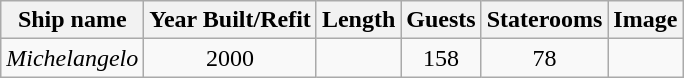<table class="wikitable">
<tr>
<th>Ship name</th>
<th>Year Built/Refit</th>
<th>Length</th>
<th>Guests</th>
<th>Staterooms</th>
<th>Image</th>
</tr>
<tr>
<td><em>Michelangelo</em></td>
<td style="text-align:Center;">2000</td>
<td style="text-align:Center;"></td>
<td style="text-align:Center;">158</td>
<td style="text-align:Center;">78</td>
<td style="text-align:Center;"></td>
</tr>
</table>
